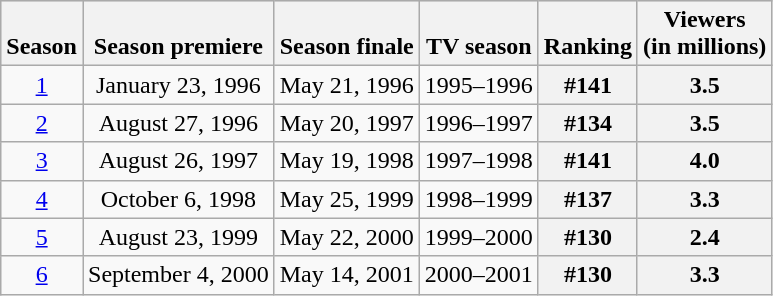<table class="wikitable" style="text-align:center">
<tr style="background:#e0e0e0; vertical-align:bottom;">
<th>Season</th>
<th>Season premiere</th>
<th>Season finale</th>
<th>TV season</th>
<th>Ranking</th>
<th>Viewers<br>(in millions)</th>
</tr>
<tr style="background:#f9f9f9;">
<td><a href='#'>1</a></td>
<td>January 23, 1996</td>
<td>May 21, 1996</td>
<td>1995–1996</td>
<th>#141</th>
<th>3.5</th>
</tr>
<tr style="background:#f9f9f9;">
<td><a href='#'>2</a></td>
<td>August 27, 1996</td>
<td>May 20, 1997</td>
<td>1996–1997</td>
<th>#134</th>
<th>3.5</th>
</tr>
<tr style="background:#f9f9f9;">
<td><a href='#'>3</a></td>
<td>August 26, 1997</td>
<td>May 19, 1998</td>
<td>1997–1998</td>
<th>#141</th>
<th>4.0</th>
</tr>
<tr style="background:#f9f9f9;">
<td><a href='#'>4</a></td>
<td>October 6, 1998</td>
<td>May 25, 1999</td>
<td>1998–1999</td>
<th>#137</th>
<th>3.3</th>
</tr>
<tr style="background:#f9f9f9;">
<td><a href='#'>5</a></td>
<td>August 23, 1999</td>
<td>May 22, 2000</td>
<td>1999–2000</td>
<th>#130</th>
<th>2.4</th>
</tr>
<tr style="background:#f9f9f9;">
<td><a href='#'>6</a></td>
<td>September 4, 2000</td>
<td>May 14, 2001</td>
<td>2000–2001</td>
<th>#130</th>
<th>3.3</th>
</tr>
</table>
